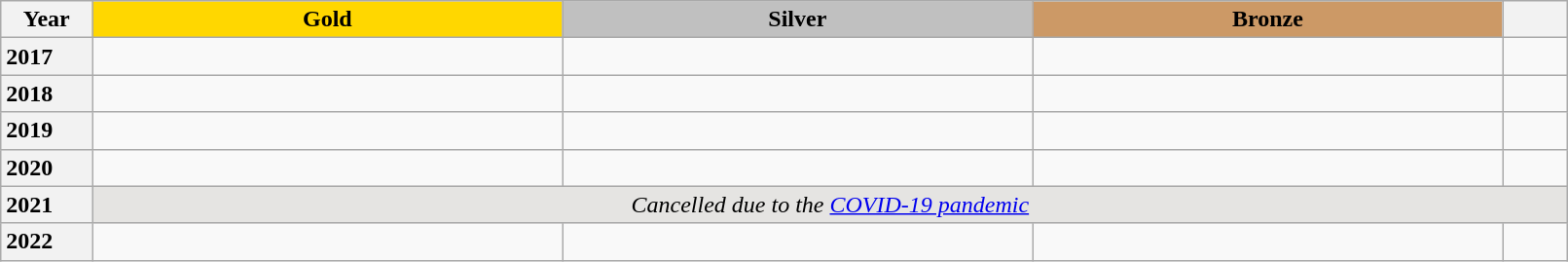<table class="wikitable unsortable" style="text-align:left; width:85%">
<tr>
<th scope="col" style="text-align:center">Year</th>
<td scope="col" style="text-align:center; width:30%; background:gold"><strong>Gold</strong></td>
<td scope="col" style="text-align:center; width:30%; background:silver"><strong>Silver</strong></td>
<td scope="col" style="text-align:center; width:30%; background:#c96"><strong>Bronze</strong></td>
<th scope="col" style="text-align:center"></th>
</tr>
<tr>
<th scope="row" style="text-align:left">2017</th>
<td></td>
<td></td>
<td></td>
<td></td>
</tr>
<tr>
<th scope="row" style="text-align:left">2018</th>
<td></td>
<td></td>
<td></td>
<td></td>
</tr>
<tr>
<th scope="row" style="text-align:left">2019</th>
<td></td>
<td></td>
<td></td>
<td></td>
</tr>
<tr>
<th scope="row" style="text-align:left">2020</th>
<td></td>
<td></td>
<td></td>
<td></td>
</tr>
<tr>
<th scope="row" style="text-align:left">2021</th>
<td colspan="4" align="center" bgcolor="e5e4e2"><em>Cancelled due to the <a href='#'>COVID-19 pandemic</a></em></td>
</tr>
<tr>
<th scope="row" style="text-align:left">2022</th>
<td></td>
<td></td>
<td></td>
<td></td>
</tr>
</table>
